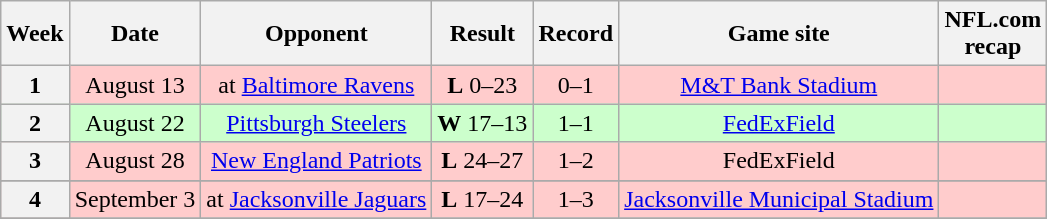<table class="wikitable" style="align=center">
<tr>
<th>Week</th>
<th>Date</th>
<th>Opponent</th>
<th>Result</th>
<th>Record</th>
<th>Game site</th>
<th>NFL.com<br>recap</th>
</tr>
<tr style="background:#fcc;">
<th>1</th>
<td align="center">August 13</td>
<td align="center">at <a href='#'>Baltimore Ravens</a></td>
<td align="center"><strong>L</strong> 0–23</td>
<td align="center">0–1</td>
<td align="center"><a href='#'>M&T Bank Stadium</a></td>
<td align="center"></td>
</tr>
<tr style="background:#cfc;">
<th align="center">2</th>
<td align="center">August 22</td>
<td align="center"><a href='#'>Pittsburgh Steelers</a></td>
<td align="center"><strong>W</strong> 17–13</td>
<td align="center">1–1</td>
<td align="center"><a href='#'>FedExField</a></td>
<td align="center"></td>
</tr>
<tr style="background:#fcc;">
<th align="center">3</th>
<td align="center">August 28</td>
<td align="center"><a href='#'>New England Patriots</a></td>
<td align="center"><strong>L</strong> 24–27</td>
<td align="center">1–2</td>
<td align="center">FedExField</td>
<td align="center"></td>
</tr>
<tr>
</tr>
<tr style="background:#fcc;">
<th align="center">4</th>
<td align="center">September 3</td>
<td align="center">at <a href='#'>Jacksonville Jaguars</a></td>
<td align="center"><strong>L</strong> 17–24</td>
<td align="center">1–3</td>
<td align="center"><a href='#'>Jacksonville Municipal Stadium</a></td>
<td align="center"></td>
</tr>
<tr>
</tr>
</table>
